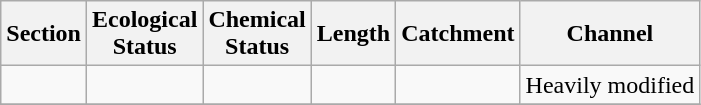<table class="wikitable">
<tr>
<th>Section</th>
<th>Ecological<br>Status</th>
<th>Chemical<br>Status</th>
<th>Length</th>
<th>Catchment</th>
<th>Channel</th>
</tr>
<tr>
<td></td>
<td></td>
<td></td>
<td></td>
<td></td>
<td>Heavily modified</td>
</tr>
<tr>
</tr>
</table>
